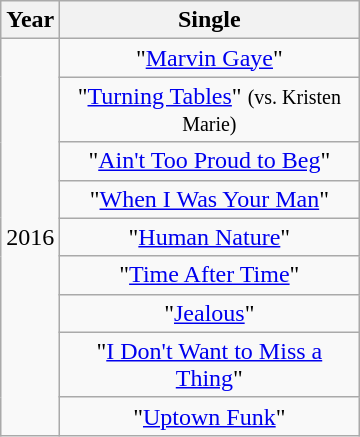<table class="wikitable plainrowheaders" style="text-align:center;">
<tr>
<th>Year</th>
<th style="width:12em;">Single</th>
</tr>
<tr>
<td rowspan="9">2016</td>
<td>"<a href='#'>Marvin Gaye</a>"</td>
</tr>
<tr>
<td>"<a href='#'>Turning Tables</a>" <small>(vs. Kristen Marie)</small></td>
</tr>
<tr>
<td>"<a href='#'>Ain't Too Proud to Beg</a>"</td>
</tr>
<tr>
<td>"<a href='#'>When I Was Your Man</a>"</td>
</tr>
<tr>
<td>"<a href='#'>Human Nature</a>"</td>
</tr>
<tr>
<td>"<a href='#'>Time After Time</a>"</td>
</tr>
<tr>
<td>"<a href='#'>Jealous</a>"</td>
</tr>
<tr>
<td>"<a href='#'>I Don't Want to Miss a Thing</a>"</td>
</tr>
<tr>
<td>"<a href='#'>Uptown Funk</a>"</td>
</tr>
</table>
